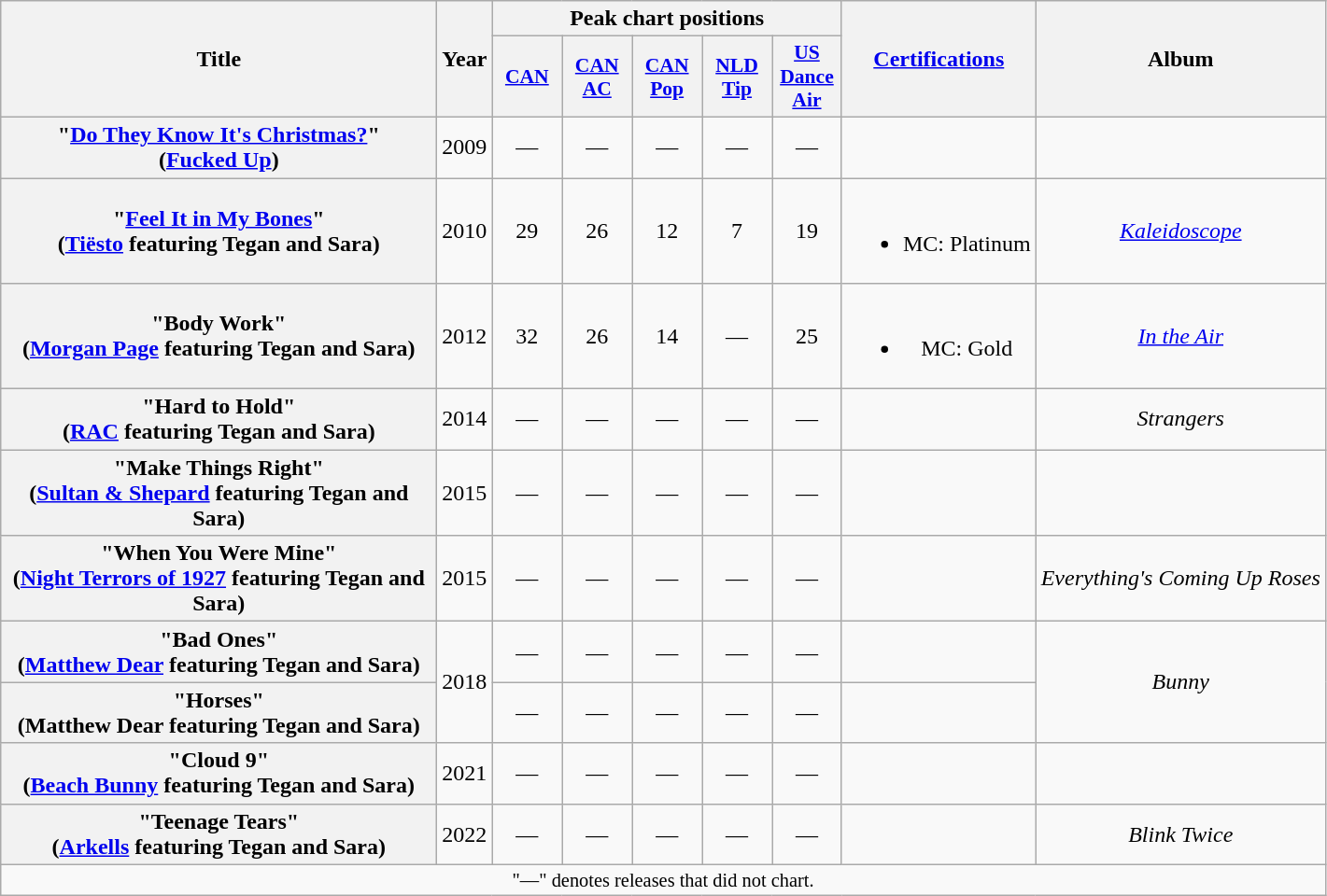<table class="wikitable plainrowheaders" style="text-align:center;">
<tr>
<th scope="col" rowspan="2" style="width:19em;">Title</th>
<th scope="col" rowspan="2">Year</th>
<th scope="col" colspan="5">Peak chart positions</th>
<th scope="col" rowspan="2"><a href='#'>Certifications</a></th>
<th scope="col" rowspan="2">Album</th>
</tr>
<tr>
<th scope="col" style="width:3em;font-size:90%;"><a href='#'>CAN</a><br></th>
<th scope="col" style="width:3em;font-size:90%;"><a href='#'>CAN<br>AC</a><br></th>
<th scope="col" style="width:3em;font-size:90%;"><a href='#'>CAN<br>Pop</a><br></th>
<th scope="col" style="width:3em;font-size:90%"><a href='#'>NLD<br>Tip</a><br></th>
<th scope="col" style="width:3em;font-size:90%;"><a href='#'>US<br>Dance<br>Air</a><br></th>
</tr>
<tr>
<th scope="row">"<a href='#'>Do They Know It's Christmas?</a>"<br><span>(<a href='#'>Fucked Up</a>)</span></th>
<td>2009</td>
<td>—</td>
<td>—</td>
<td>—</td>
<td>—</td>
<td>—</td>
<td></td>
<td></td>
</tr>
<tr>
<th scope="row">"<a href='#'>Feel It in My Bones</a>"<br><span>(<a href='#'>Tiësto</a> featuring Tegan and Sara)</span></th>
<td>2010</td>
<td>29</td>
<td>26</td>
<td>12</td>
<td>7</td>
<td>19</td>
<td><br><ul><li>MC: Platinum</li></ul></td>
<td><em><a href='#'>Kaleidoscope</a></em></td>
</tr>
<tr>
<th scope="row">"Body Work"<br><span>(<a href='#'>Morgan Page</a> featuring Tegan and Sara)</span></th>
<td>2012</td>
<td>32</td>
<td>26</td>
<td>14</td>
<td>—</td>
<td>25</td>
<td><br><ul><li>MC: Gold</li></ul></td>
<td><em><a href='#'>In the Air</a></em></td>
</tr>
<tr>
<th scope="row">"Hard to Hold"<br><span>(<a href='#'>RAC</a> featuring Tegan and Sara)</span></th>
<td>2014</td>
<td>—</td>
<td>—</td>
<td>—</td>
<td>—</td>
<td>—</td>
<td></td>
<td><em>Strangers</em></td>
</tr>
<tr>
<th scope="row">"Make Things Right"<br><span>(<a href='#'>Sultan & Shepard</a> featuring Tegan and Sara)</span></th>
<td>2015</td>
<td>—</td>
<td>—</td>
<td>—</td>
<td>—</td>
<td>—</td>
<td></td>
<td></td>
</tr>
<tr>
<th scope="row">"When You Were Mine"<br><span>(<a href='#'>Night Terrors of 1927</a> featuring Tegan and Sara)</span></th>
<td>2015</td>
<td>—</td>
<td>—</td>
<td>—</td>
<td>—</td>
<td>—</td>
<td></td>
<td><em>Everything's Coming Up Roses</em></td>
</tr>
<tr>
<th scope="row">"Bad Ones"<br><span>(<a href='#'>Matthew Dear</a> featuring Tegan and Sara)</span></th>
<td rowspan="2">2018</td>
<td>—</td>
<td>—</td>
<td>—</td>
<td>—</td>
<td>—</td>
<td></td>
<td rowspan="2"><em>Bunny</em></td>
</tr>
<tr>
<th scope="row">"Horses"<br><span>(Matthew Dear featuring Tegan and Sara)</span></th>
<td>—</td>
<td>—</td>
<td>—</td>
<td>—</td>
<td>—</td>
<td></td>
</tr>
<tr>
<th scope="row">"Cloud 9"<br><span>(<a href='#'>Beach Bunny</a> featuring Tegan and Sara)</span></th>
<td>2021</td>
<td>—</td>
<td>—</td>
<td>—</td>
<td>—</td>
<td>—</td>
<td></td>
<td></td>
</tr>
<tr>
<th scope="row">"Teenage Tears"<br><span>(<a href='#'>Arkells</a> featuring Tegan and Sara)</span></th>
<td>2022</td>
<td>—</td>
<td>—</td>
<td>—</td>
<td>—</td>
<td>—</td>
<td></td>
<td><em>Blink Twice</em></td>
</tr>
<tr>
<td colspan="10" style="font-size:85%">"—" denotes releases that did not chart.</td>
</tr>
</table>
